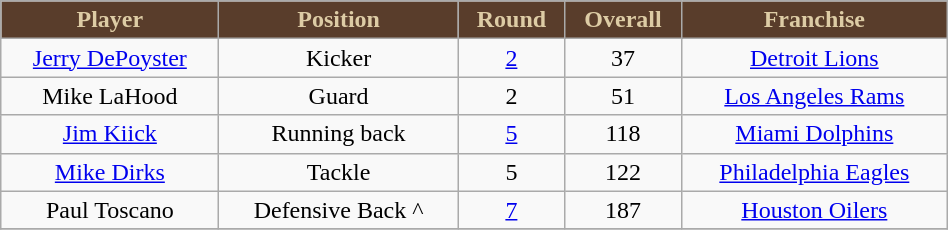<table class="wikitable" width="50%">
<tr align="center"  style="background:#593D2B;color:#DDCCA5;">
<td><strong>Player</strong></td>
<td><strong>Position</strong></td>
<td><strong>Round</strong></td>
<td><strong>Overall</strong></td>
<td><strong>Franchise</strong></td>
</tr>
<tr align="center" bgcolor="">
<td><a href='#'>Jerry DePoyster</a></td>
<td>Kicker</td>
<td><a href='#'>2</a></td>
<td>37</td>
<td><a href='#'>Detroit Lions</a></td>
</tr>
<tr align="center" bgcolor="">
<td>Mike LaHood</td>
<td>Guard</td>
<td>2</td>
<td>51</td>
<td><a href='#'>Los Angeles Rams</a></td>
</tr>
<tr align="center" bgcolor="">
<td><a href='#'>Jim Kiick</a></td>
<td>Running back</td>
<td><a href='#'>5</a></td>
<td>118</td>
<td><a href='#'>Miami Dolphins</a></td>
</tr>
<tr align="center" bgcolor="">
<td><a href='#'>Mike Dirks</a></td>
<td>Tackle</td>
<td>5</td>
<td>122</td>
<td><a href='#'>Philadelphia Eagles</a></td>
</tr>
<tr align="center" bgcolor="">
<td>Paul Toscano</td>
<td>Defensive Back ^</td>
<td><a href='#'>7</a></td>
<td>187</td>
<td><a href='#'>Houston Oilers</a></td>
</tr>
<tr align="center" bgcolor="">
</tr>
</table>
